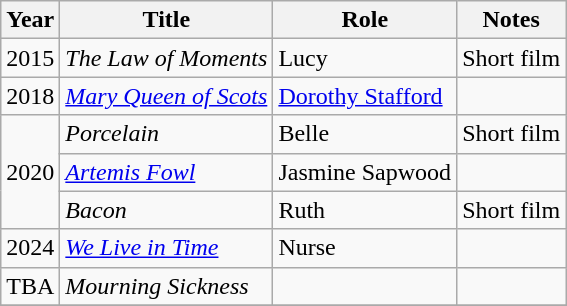<table class="wikitable sortable">
<tr>
<th>Year</th>
<th>Title</th>
<th>Role</th>
<th class="unsortable">Notes</th>
</tr>
<tr>
<td>2015</td>
<td><em>The Law of Moments</em></td>
<td>Lucy</td>
<td>Short film</td>
</tr>
<tr>
<td>2018</td>
<td><em><a href='#'>Mary Queen of Scots</a></em></td>
<td><a href='#'>Dorothy Stafford</a></td>
<td></td>
</tr>
<tr>
<td rowspan="3">2020</td>
<td><em>Porcelain</em></td>
<td>Belle</td>
<td>Short film</td>
</tr>
<tr>
<td><em><a href='#'>Artemis Fowl</a></em></td>
<td>Jasmine Sapwood</td>
<td></td>
</tr>
<tr>
<td><em>Bacon</em></td>
<td>Ruth</td>
<td>Short film</td>
</tr>
<tr>
<td>2024</td>
<td><em><a href='#'>We Live in Time</a></em></td>
<td>Nurse</td>
<td></td>
</tr>
<tr>
<td>TBA</td>
<td><em>Mourning Sickness</em></td>
<td></td>
<td></td>
</tr>
<tr>
</tr>
</table>
